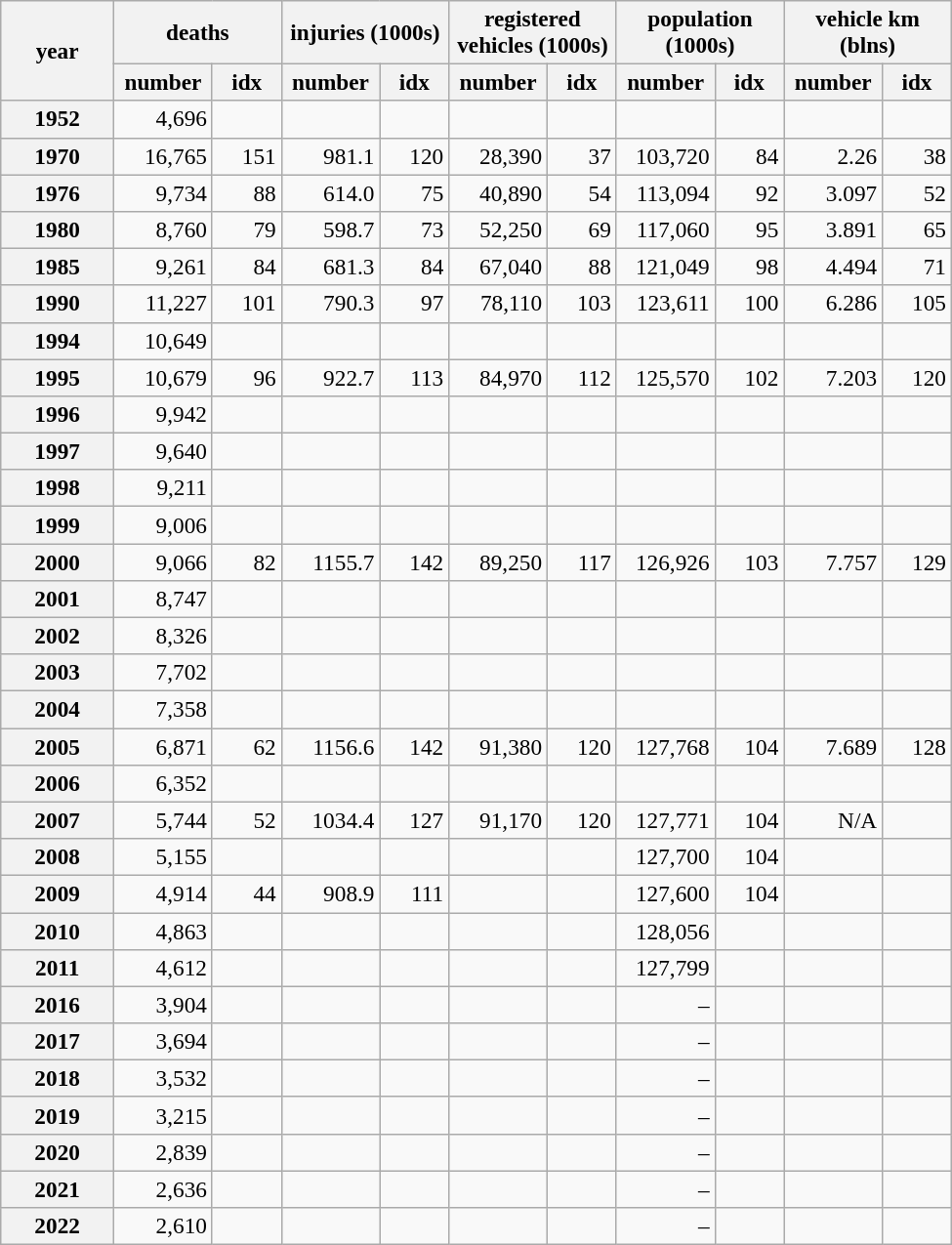<table class="wikitable" style="font-size:97%; text-align:right">
<tr>
<th rowspan="2" style="width:70px;">year</th>
<th colspan=2>deaths</th>
<th colspan=2>injuries (1000s)</th>
<th colspan=2>registered vehicles (1000s)</th>
<th colspan=2>population (1000s)</th>
<th colspan=2>vehicle km (blns)</th>
</tr>
<tr>
<th style="width:60px;">number</th>
<th style="width:40px;">idx</th>
<th style="width:60px;">number</th>
<th style="width:40px;">idx</th>
<th style="width:60px;">number</th>
<th style="width:40px;">idx</th>
<th style="width:60px;">number</th>
<th style="width:40px;">idx</th>
<th style="width:60px;">number</th>
<th style="width:40px;">idx</th>
</tr>
<tr>
<th>1952</th>
<td>4,696</td>
<td></td>
<td></td>
<td></td>
<td></td>
<td></td>
<td></td>
<td></td>
<td></td>
<td></td>
</tr>
<tr>
<th>1970</th>
<td>16,765</td>
<td>151</td>
<td>981.1</td>
<td>120</td>
<td>28,390</td>
<td>37</td>
<td>103,720</td>
<td>84</td>
<td>2.26</td>
<td>38</td>
</tr>
<tr>
<th>1976</th>
<td>9,734</td>
<td>88</td>
<td>614.0</td>
<td>75</td>
<td>40,890</td>
<td>54</td>
<td>113,094</td>
<td>92</td>
<td>3.097</td>
<td>52</td>
</tr>
<tr>
<th>1980</th>
<td>8,760</td>
<td>79</td>
<td>598.7</td>
<td>73</td>
<td>52,250</td>
<td>69</td>
<td>117,060</td>
<td>95</td>
<td>3.891</td>
<td>65</td>
</tr>
<tr>
<th>1985</th>
<td>9,261</td>
<td>84</td>
<td>681.3</td>
<td>84</td>
<td>67,040</td>
<td>88</td>
<td>121,049</td>
<td>98</td>
<td>4.494</td>
<td>71</td>
</tr>
<tr>
<th>1990</th>
<td>11,227</td>
<td>101</td>
<td>790.3</td>
<td>97</td>
<td>78,110</td>
<td>103</td>
<td>123,611</td>
<td>100</td>
<td>6.286</td>
<td>105</td>
</tr>
<tr>
<th>1994</th>
<td>10,649</td>
<td></td>
<td></td>
<td></td>
<td></td>
<td></td>
<td></td>
<td></td>
<td></td>
<td></td>
</tr>
<tr>
<th>1995</th>
<td>10,679</td>
<td>96</td>
<td>922.7</td>
<td>113</td>
<td>84,970</td>
<td>112</td>
<td>125,570</td>
<td>102</td>
<td>7.203</td>
<td>120</td>
</tr>
<tr>
<th>1996</th>
<td>9,942</td>
<td></td>
<td></td>
<td></td>
<td></td>
<td></td>
<td></td>
<td></td>
<td></td>
<td></td>
</tr>
<tr>
<th>1997</th>
<td>9,640</td>
<td></td>
<td></td>
<td></td>
<td></td>
<td></td>
<td></td>
<td></td>
<td></td>
<td></td>
</tr>
<tr>
<th>1998</th>
<td>9,211</td>
<td></td>
<td></td>
<td></td>
<td></td>
<td></td>
<td></td>
<td></td>
<td></td>
<td></td>
</tr>
<tr>
<th>1999</th>
<td>9,006</td>
<td></td>
<td></td>
<td></td>
<td></td>
<td></td>
<td></td>
<td></td>
<td></td>
<td></td>
</tr>
<tr>
<th>2000</th>
<td>9,066</td>
<td>82</td>
<td>1155.7</td>
<td>142</td>
<td>89,250</td>
<td>117</td>
<td>126,926</td>
<td>103</td>
<td>7.757</td>
<td>129</td>
</tr>
<tr>
<th>2001</th>
<td>8,747</td>
<td></td>
<td></td>
<td></td>
<td></td>
<td></td>
<td></td>
<td></td>
<td></td>
<td></td>
</tr>
<tr>
<th>2002</th>
<td>8,326</td>
<td></td>
<td></td>
<td></td>
<td></td>
<td></td>
<td></td>
<td></td>
<td></td>
<td></td>
</tr>
<tr>
<th>2003</th>
<td>7,702</td>
<td></td>
<td></td>
<td></td>
<td></td>
<td></td>
<td></td>
<td></td>
<td></td>
<td></td>
</tr>
<tr>
<th>2004</th>
<td>7,358</td>
<td></td>
<td></td>
<td></td>
<td></td>
<td></td>
<td></td>
<td></td>
<td></td>
<td></td>
</tr>
<tr>
<th>2005</th>
<td>6,871</td>
<td>62</td>
<td>1156.6</td>
<td>142</td>
<td>91,380</td>
<td>120</td>
<td>127,768</td>
<td>104</td>
<td>7.689</td>
<td>128</td>
</tr>
<tr>
<th>2006</th>
<td>6,352</td>
<td></td>
<td></td>
<td></td>
<td></td>
<td></td>
<td></td>
<td></td>
<td></td>
<td></td>
</tr>
<tr>
<th>2007</th>
<td>5,744</td>
<td>52</td>
<td>1034.4</td>
<td>127</td>
<td>91,170</td>
<td>120</td>
<td>127,771</td>
<td>104</td>
<td>N/A</td>
<td></td>
</tr>
<tr>
<th>2008</th>
<td>5,155</td>
<td></td>
<td></td>
<td></td>
<td></td>
<td></td>
<td>127,700</td>
<td>104</td>
<td></td>
<td></td>
</tr>
<tr>
<th>2009</th>
<td>4,914</td>
<td>44</td>
<td>908.9</td>
<td>111</td>
<td></td>
<td></td>
<td>127,600</td>
<td>104</td>
<td></td>
<td></td>
</tr>
<tr>
<th>2010</th>
<td>4,863</td>
<td></td>
<td></td>
<td></td>
<td></td>
<td></td>
<td>128,056</td>
<td></td>
<td></td>
<td></td>
</tr>
<tr>
<th>2011</th>
<td>4,612</td>
<td></td>
<td></td>
<td></td>
<td></td>
<td></td>
<td>127,799</td>
<td></td>
<td></td>
<td></td>
</tr>
<tr>
<th>2016</th>
<td>3,904</td>
<td></td>
<td></td>
<td></td>
<td></td>
<td></td>
<td>–</td>
<td></td>
<td></td>
<td></td>
</tr>
<tr>
<th>2017</th>
<td>3,694</td>
<td></td>
<td></td>
<td></td>
<td></td>
<td></td>
<td>–</td>
<td></td>
<td></td>
<td></td>
</tr>
<tr>
<th>2018</th>
<td>3,532</td>
<td></td>
<td></td>
<td></td>
<td></td>
<td></td>
<td>–</td>
<td></td>
<td></td>
<td></td>
</tr>
<tr>
<th>2019</th>
<td>3,215</td>
<td></td>
<td></td>
<td></td>
<td></td>
<td></td>
<td>–</td>
<td></td>
<td></td>
<td></td>
</tr>
<tr>
<th>2020</th>
<td>2,839</td>
<td></td>
<td></td>
<td></td>
<td></td>
<td></td>
<td>–</td>
<td></td>
<td></td>
<td></td>
</tr>
<tr>
<th>2021</th>
<td>2,636</td>
<td></td>
<td></td>
<td></td>
<td></td>
<td></td>
<td>–</td>
<td></td>
<td></td>
<td></td>
</tr>
<tr>
<th>2022</th>
<td>2,610</td>
<td></td>
<td></td>
<td></td>
<td></td>
<td></td>
<td>–</td>
<td></td>
<td></td>
<td></td>
</tr>
</table>
